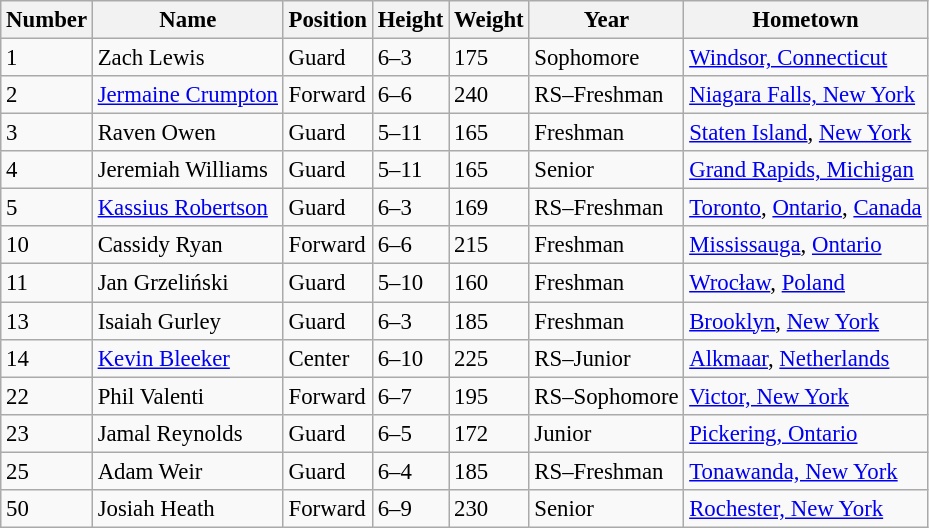<table class="wikitable sortable" style="font-size: 95%;">
<tr>
<th>Number</th>
<th>Name</th>
<th>Position</th>
<th>Height</th>
<th>Weight</th>
<th>Year</th>
<th>Hometown</th>
</tr>
<tr>
<td>1</td>
<td>Zach Lewis</td>
<td>Guard</td>
<td>6–3</td>
<td>175</td>
<td>Sophomore</td>
<td><a href='#'>Windsor, Connecticut</a></td>
</tr>
<tr>
<td>2</td>
<td><a href='#'>Jermaine Crumpton</a></td>
<td>Forward</td>
<td>6–6</td>
<td>240</td>
<td>RS–Freshman</td>
<td><a href='#'>Niagara Falls, New York</a></td>
</tr>
<tr>
<td>3</td>
<td>Raven Owen</td>
<td>Guard</td>
<td>5–11</td>
<td>165</td>
<td>Freshman</td>
<td><a href='#'>Staten Island</a>, <a href='#'>New York</a></td>
</tr>
<tr>
<td>4</td>
<td>Jeremiah Williams</td>
<td>Guard</td>
<td>5–11</td>
<td>165</td>
<td>Senior</td>
<td><a href='#'>Grand Rapids, Michigan</a></td>
</tr>
<tr>
<td>5</td>
<td><a href='#'>Kassius Robertson</a></td>
<td>Guard</td>
<td>6–3</td>
<td>169</td>
<td>RS–Freshman</td>
<td><a href='#'>Toronto</a>, <a href='#'>Ontario</a>, <a href='#'>Canada</a></td>
</tr>
<tr>
<td>10</td>
<td>Cassidy Ryan</td>
<td>Forward</td>
<td>6–6</td>
<td>215</td>
<td>Freshman</td>
<td><a href='#'>Mississauga</a>, <a href='#'>Ontario</a></td>
</tr>
<tr>
<td>11</td>
<td>Jan Grzeliński</td>
<td>Guard</td>
<td>5–10</td>
<td>160</td>
<td>Freshman</td>
<td><a href='#'>Wrocław</a>, <a href='#'>Poland</a></td>
</tr>
<tr>
<td>13</td>
<td>Isaiah Gurley</td>
<td>Guard</td>
<td>6–3</td>
<td>185</td>
<td>Freshman</td>
<td><a href='#'>Brooklyn</a>, <a href='#'>New York</a></td>
</tr>
<tr>
<td>14</td>
<td><a href='#'>Kevin Bleeker</a></td>
<td>Center</td>
<td>6–10</td>
<td>225</td>
<td>RS–Junior</td>
<td><a href='#'>Alkmaar</a>, <a href='#'>Netherlands</a></td>
</tr>
<tr>
<td>22</td>
<td>Phil Valenti</td>
<td>Forward</td>
<td>6–7</td>
<td>195</td>
<td>RS–Sophomore</td>
<td><a href='#'>Victor, New York</a></td>
</tr>
<tr>
<td>23</td>
<td>Jamal Reynolds</td>
<td>Guard</td>
<td>6–5</td>
<td>172</td>
<td>Junior</td>
<td><a href='#'>Pickering, Ontario</a></td>
</tr>
<tr>
<td>25</td>
<td>Adam Weir</td>
<td>Guard</td>
<td>6–4</td>
<td>185</td>
<td>RS–Freshman</td>
<td><a href='#'>Tonawanda, New York</a></td>
</tr>
<tr>
<td>50</td>
<td>Josiah Heath</td>
<td>Forward</td>
<td>6–9</td>
<td>230</td>
<td>Senior</td>
<td><a href='#'>Rochester, New York</a></td>
</tr>
</table>
